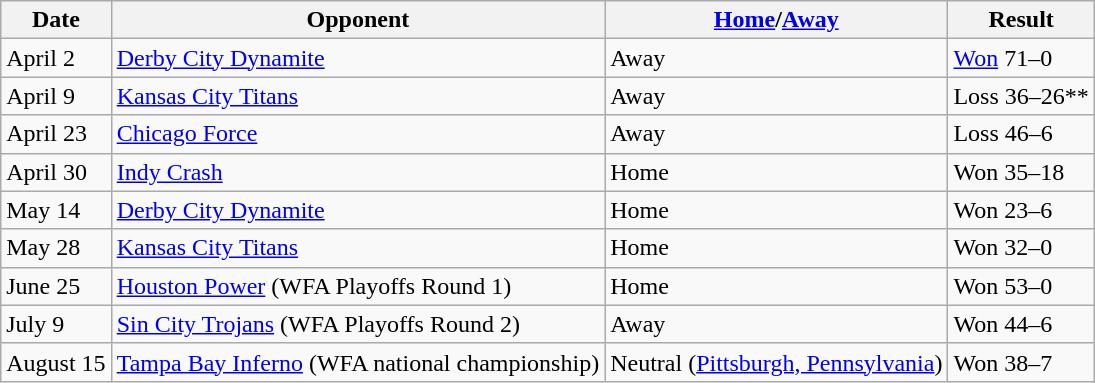<table class="wikitable">
<tr>
<th>Date</th>
<th>Opponent</th>
<th><a href='#'>Home</a>/<a href='#'>Away</a></th>
<th>Result</th>
</tr>
<tr>
<td>April 2</td>
<td><a href='#'>Derby City Dynamite</a></td>
<td>Away</td>
<td><a href='#'>Won</a> 71–0</td>
</tr>
<tr>
<td>April 9</td>
<td><a href='#'>Kansas City Titans</a></td>
<td>Away</td>
<td>Loss 36–26**</td>
</tr>
<tr>
<td>April 23</td>
<td><a href='#'>Chicago Force</a></td>
<td>Away</td>
<td>Loss 46–6</td>
</tr>
<tr>
<td>April 30</td>
<td><a href='#'>Indy Crash</a></td>
<td>Home</td>
<td>Won 35–18</td>
</tr>
<tr>
<td>May 14</td>
<td><a href='#'>Derby City Dynamite</a></td>
<td>Home</td>
<td>Won 23–6</td>
</tr>
<tr>
<td>May 28</td>
<td><a href='#'>Kansas City Titans</a></td>
<td>Home</td>
<td>Won 32–0</td>
</tr>
<tr>
<td>June 25</td>
<td><a href='#'>Houston Power</a> (WFA Playoffs Round 1)</td>
<td>Home</td>
<td>Won 53–0</td>
</tr>
<tr>
<td>July 9</td>
<td><a href='#'>Sin City Trojans</a> (WFA Playoffs Round 2)</td>
<td>Away</td>
<td>Won 44–6</td>
</tr>
<tr>
<td>August 15</td>
<td><a href='#'>Tampa Bay Inferno</a> (WFA national championship)</td>
<td>Neutral (<a href='#'>Pittsburgh, Pennsylvania</a>)</td>
<td>Won 38–7</td>
</tr>
</table>
